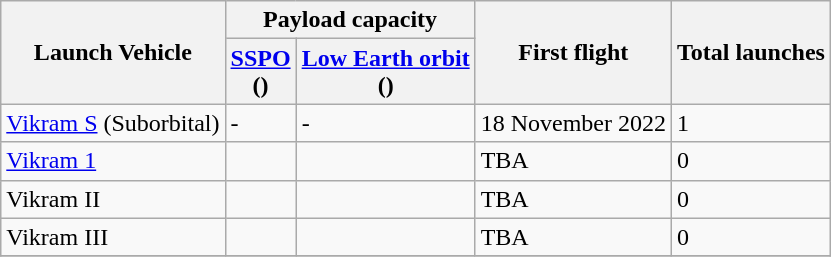<table class="wikitable" width="auto">
<tr>
<th rowspan = "2">Launch Vehicle</th>
<th colspan = "2">Payload capacity</th>
<th rowspan = "2">First flight</th>
<th rowspan = "2">Total launches</th>
</tr>
<tr>
<th><a href='#'>SSPO</a><br>()</th>
<th><a href='#'>Low Earth orbit</a><br>()</th>
</tr>
<tr>
<td><a href='#'>Vikram S</a> (Suborbital)</td>
<td>-</td>
<td>-</td>
<td>18 November 2022</td>
<td>1</td>
</tr>
<tr>
<td><a href='#'>Vikram 1</a></td>
<td></td>
<td></td>
<td>TBA</td>
<td>0</td>
</tr>
<tr>
<td>Vikram II</td>
<td></td>
<td></td>
<td>TBA</td>
<td>0</td>
</tr>
<tr>
<td>Vikram III</td>
<td></td>
<td></td>
<td>TBA</td>
<td>0</td>
</tr>
<tr>
</tr>
</table>
